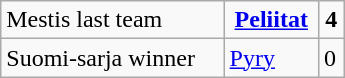<table class="wikitable" style="width:230px">
<tr>
<td align=left>Mestis last team</td>
<td align=center><strong><a href='#'>Peliitat</a></strong></td>
<td align=center><strong>4</strong></td>
</tr>
<tr>
<td align=left>Suomi-sarja winner</td>
<td><a href='#'>Pyry</a></td>
<td>0</td>
</tr>
</table>
